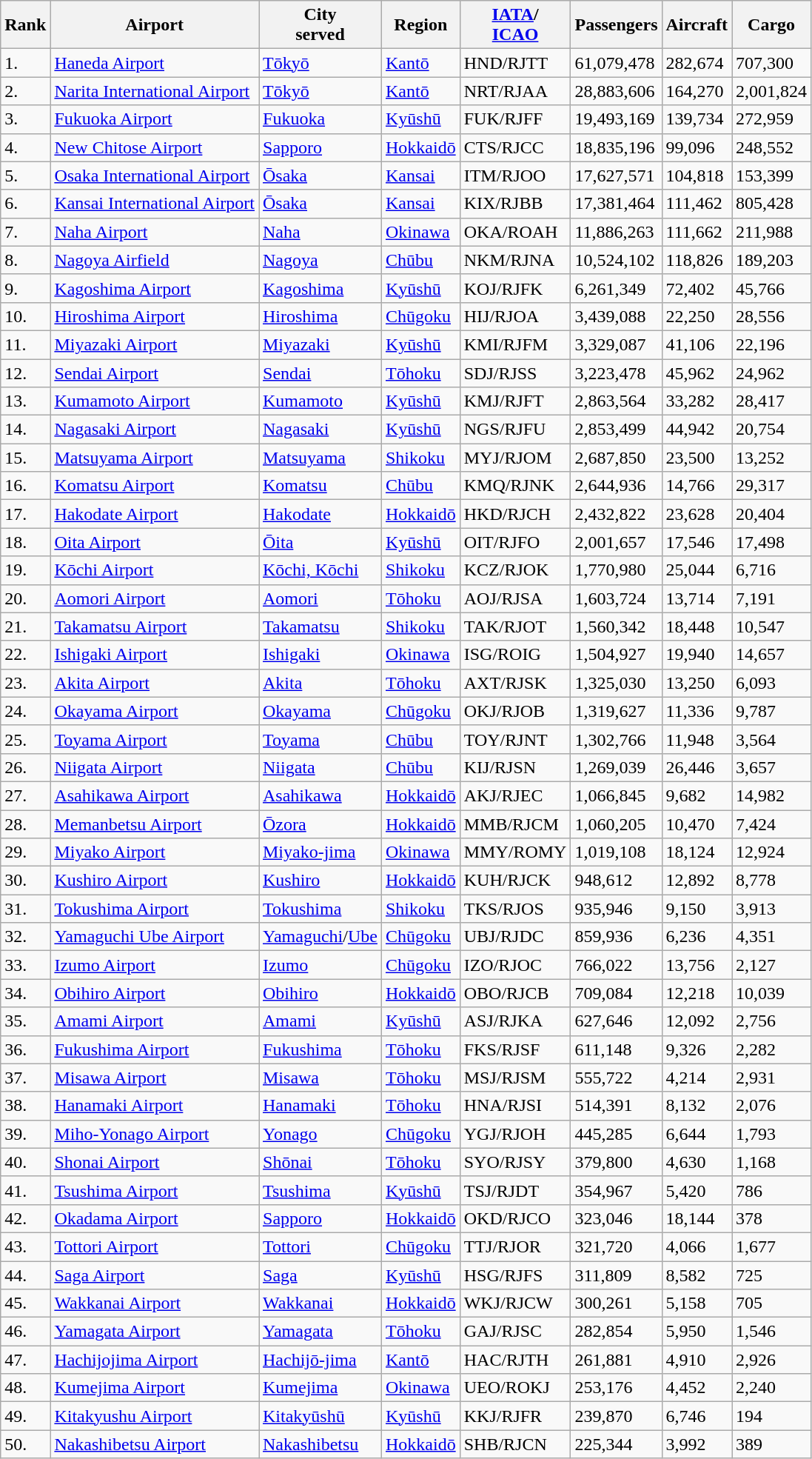<table class="wikitable sortable">
<tr>
<th>Rank</th>
<th>Airport</th>
<th>City<br>served</th>
<th>Region</th>
<th><a href='#'>IATA</a>/<br><a href='#'>ICAO</a></th>
<th>Passengers</th>
<th>Aircraft</th>
<th>Cargo</th>
</tr>
<tr>
<td>1.</td>
<td><a href='#'>Haneda Airport</a></td>
<td><a href='#'>Tōkyō</a></td>
<td><a href='#'>Kantō</a></td>
<td>HND/RJTT</td>
<td>61,079,478</td>
<td>282,674</td>
<td>707,300</td>
</tr>
<tr>
<td>2.</td>
<td><a href='#'>Narita International Airport</a></td>
<td><a href='#'>Tōkyō</a></td>
<td><a href='#'>Kantō</a></td>
<td>NRT/RJAA</td>
<td>28,883,606</td>
<td>164,270</td>
<td>2,001,824</td>
</tr>
<tr>
<td>3.</td>
<td><a href='#'>Fukuoka Airport</a></td>
<td><a href='#'>Fukuoka</a></td>
<td><a href='#'>Kyūshū</a></td>
<td>FUK/RJFF</td>
<td>19,493,169</td>
<td>139,734</td>
<td>272,959</td>
</tr>
<tr>
<td>4.</td>
<td><a href='#'>New Chitose Airport</a></td>
<td><a href='#'>Sapporo</a></td>
<td><a href='#'>Hokkaidō</a></td>
<td>CTS/RJCC</td>
<td>18,835,196</td>
<td>99,096</td>
<td>248,552</td>
</tr>
<tr>
<td>5.</td>
<td><a href='#'>Osaka International Airport</a></td>
<td><a href='#'>Ōsaka</a></td>
<td><a href='#'>Kansai</a></td>
<td>ITM/RJOO</td>
<td>17,627,571</td>
<td>104,818</td>
<td>153,399</td>
</tr>
<tr>
<td>6.</td>
<td><a href='#'>Kansai International Airport</a></td>
<td><a href='#'>Ōsaka</a></td>
<td><a href='#'>Kansai</a></td>
<td>KIX/RJBB</td>
<td>17,381,464</td>
<td>111,462</td>
<td>805,428</td>
</tr>
<tr>
<td>7.</td>
<td><a href='#'>Naha Airport</a></td>
<td><a href='#'>Naha</a></td>
<td><a href='#'>Okinawa</a></td>
<td>OKA/ROAH</td>
<td>11,886,263</td>
<td>111,662</td>
<td>211,988</td>
</tr>
<tr>
<td>8.</td>
<td><a href='#'>Nagoya Airfield</a></td>
<td><a href='#'>Nagoya</a></td>
<td><a href='#'>Chūbu</a></td>
<td>NKM/RJNA</td>
<td>10,524,102</td>
<td>118,826</td>
<td>189,203</td>
</tr>
<tr>
<td>9.</td>
<td><a href='#'>Kagoshima Airport</a></td>
<td><a href='#'>Kagoshima</a></td>
<td><a href='#'>Kyūshū</a></td>
<td>KOJ/RJFK</td>
<td>6,261,349</td>
<td>72,402</td>
<td>45,766</td>
</tr>
<tr>
<td>10.</td>
<td><a href='#'>Hiroshima Airport</a></td>
<td><a href='#'>Hiroshima</a></td>
<td><a href='#'>Chūgoku</a></td>
<td>HIJ/RJOA</td>
<td>3,439,088</td>
<td>22,250</td>
<td>28,556</td>
</tr>
<tr>
<td>11.</td>
<td><a href='#'>Miyazaki Airport</a></td>
<td><a href='#'>Miyazaki</a></td>
<td><a href='#'>Kyūshū</a></td>
<td>KMI/RJFM</td>
<td>3,329,087</td>
<td>41,106</td>
<td>22,196</td>
</tr>
<tr>
<td>12.</td>
<td><a href='#'>Sendai Airport</a></td>
<td><a href='#'>Sendai</a></td>
<td><a href='#'>Tōhoku</a></td>
<td>SDJ/RJSS</td>
<td>3,223,478</td>
<td>45,962</td>
<td>24,962</td>
</tr>
<tr>
<td>13.</td>
<td><a href='#'>Kumamoto Airport</a></td>
<td><a href='#'>Kumamoto</a></td>
<td><a href='#'>Kyūshū</a></td>
<td>KMJ/RJFT</td>
<td>2,863,564</td>
<td>33,282</td>
<td>28,417</td>
</tr>
<tr>
<td>14.</td>
<td><a href='#'>Nagasaki Airport</a></td>
<td><a href='#'>Nagasaki</a></td>
<td><a href='#'>Kyūshū</a></td>
<td>NGS/RJFU</td>
<td>2,853,499</td>
<td>44,942</td>
<td>20,754</td>
</tr>
<tr>
<td>15.</td>
<td><a href='#'>Matsuyama Airport</a></td>
<td><a href='#'>Matsuyama</a></td>
<td><a href='#'>Shikoku</a></td>
<td>MYJ/RJOM</td>
<td>2,687,850</td>
<td>23,500</td>
<td>13,252</td>
</tr>
<tr>
<td>16.</td>
<td><a href='#'>Komatsu Airport</a></td>
<td><a href='#'>Komatsu</a></td>
<td><a href='#'>Chūbu</a></td>
<td>KMQ/RJNK</td>
<td>2,644,936</td>
<td>14,766</td>
<td>29,317</td>
</tr>
<tr>
<td>17.</td>
<td><a href='#'>Hakodate Airport</a></td>
<td><a href='#'>Hakodate</a></td>
<td><a href='#'>Hokkaidō</a></td>
<td>HKD/RJCH</td>
<td>2,432,822</td>
<td>23,628</td>
<td>20,404</td>
</tr>
<tr>
<td>18.</td>
<td><a href='#'>Oita Airport</a></td>
<td><a href='#'>Ōita</a></td>
<td><a href='#'>Kyūshū</a></td>
<td>OIT/RJFO</td>
<td>2,001,657</td>
<td>17,546</td>
<td>17,498</td>
</tr>
<tr>
<td>19.</td>
<td><a href='#'>Kōchi Airport</a></td>
<td><a href='#'>Kōchi, Kōchi</a></td>
<td><a href='#'>Shikoku</a></td>
<td>KCZ/RJOK</td>
<td>1,770,980</td>
<td>25,044</td>
<td>6,716</td>
</tr>
<tr>
<td>20.</td>
<td><a href='#'>Aomori Airport</a></td>
<td><a href='#'>Aomori</a></td>
<td><a href='#'>Tōhoku</a></td>
<td>AOJ/RJSA</td>
<td>1,603,724</td>
<td>13,714</td>
<td>7,191</td>
</tr>
<tr>
<td>21.</td>
<td><a href='#'>Takamatsu Airport</a></td>
<td><a href='#'>Takamatsu</a></td>
<td><a href='#'>Shikoku</a></td>
<td>TAK/RJOT</td>
<td>1,560,342</td>
<td>18,448</td>
<td>10,547</td>
</tr>
<tr>
<td>22.</td>
<td><a href='#'>Ishigaki Airport</a></td>
<td><a href='#'>Ishigaki</a></td>
<td><a href='#'>Okinawa</a></td>
<td>ISG/ROIG</td>
<td>1,504,927</td>
<td>19,940</td>
<td>14,657</td>
</tr>
<tr>
<td>23.</td>
<td><a href='#'>Akita Airport</a></td>
<td><a href='#'>Akita</a></td>
<td><a href='#'>Tōhoku</a></td>
<td>AXT/RJSK</td>
<td>1,325,030</td>
<td>13,250</td>
<td>6,093</td>
</tr>
<tr>
<td>24.</td>
<td><a href='#'>Okayama Airport</a></td>
<td><a href='#'>Okayama</a></td>
<td><a href='#'>Chūgoku</a></td>
<td>OKJ/RJOB</td>
<td>1,319,627</td>
<td>11,336</td>
<td>9,787</td>
</tr>
<tr>
<td>25.</td>
<td><a href='#'>Toyama Airport</a></td>
<td><a href='#'>Toyama</a></td>
<td><a href='#'>Chūbu</a></td>
<td>TOY/RJNT</td>
<td>1,302,766</td>
<td>11,948</td>
<td>3,564</td>
</tr>
<tr>
<td>26.</td>
<td><a href='#'>Niigata Airport</a></td>
<td><a href='#'>Niigata</a></td>
<td><a href='#'>Chūbu</a></td>
<td>KIJ/RJSN</td>
<td>1,269,039</td>
<td>26,446</td>
<td>3,657</td>
</tr>
<tr>
<td>27.</td>
<td><a href='#'>Asahikawa Airport</a></td>
<td><a href='#'>Asahikawa</a></td>
<td><a href='#'>Hokkaidō</a></td>
<td>AKJ/RJEC</td>
<td>1,066,845</td>
<td>9,682</td>
<td>14,982</td>
</tr>
<tr>
<td>28.</td>
<td><a href='#'>Memanbetsu Airport</a></td>
<td><a href='#'>Ōzora</a></td>
<td><a href='#'>Hokkaidō</a></td>
<td>MMB/RJCM</td>
<td>1,060,205</td>
<td>10,470</td>
<td>7,424</td>
</tr>
<tr>
<td>29.</td>
<td><a href='#'>Miyako Airport</a></td>
<td><a href='#'>Miyako-jima</a></td>
<td><a href='#'>Okinawa</a></td>
<td>MMY/ROMY</td>
<td>1,019,108</td>
<td>18,124</td>
<td>12,924</td>
</tr>
<tr>
<td>30.</td>
<td><a href='#'>Kushiro Airport</a></td>
<td><a href='#'>Kushiro</a></td>
<td><a href='#'>Hokkaidō</a></td>
<td>KUH/RJCK</td>
<td>948,612</td>
<td>12,892</td>
<td>8,778</td>
</tr>
<tr>
<td>31.</td>
<td><a href='#'>Tokushima Airport</a></td>
<td><a href='#'>Tokushima</a></td>
<td><a href='#'>Shikoku</a></td>
<td>TKS/RJOS</td>
<td>935,946</td>
<td>9,150</td>
<td>3,913</td>
</tr>
<tr>
<td>32.</td>
<td><a href='#'>Yamaguchi Ube Airport</a></td>
<td><a href='#'>Yamaguchi</a>/<a href='#'>Ube</a></td>
<td><a href='#'>Chūgoku</a></td>
<td>UBJ/RJDC</td>
<td>859,936</td>
<td>6,236</td>
<td>4,351</td>
</tr>
<tr>
<td>33.</td>
<td><a href='#'>Izumo Airport</a></td>
<td><a href='#'>Izumo</a></td>
<td><a href='#'>Chūgoku</a></td>
<td>IZO/RJOC</td>
<td>766,022</td>
<td>13,756</td>
<td>2,127</td>
</tr>
<tr>
<td>34.</td>
<td><a href='#'>Obihiro Airport</a></td>
<td><a href='#'>Obihiro</a></td>
<td><a href='#'>Hokkaidō</a></td>
<td>OBO/RJCB</td>
<td>709,084</td>
<td>12,218</td>
<td>10,039</td>
</tr>
<tr>
<td>35.</td>
<td><a href='#'>Amami Airport</a></td>
<td><a href='#'>Amami</a></td>
<td><a href='#'>Kyūshū</a></td>
<td>ASJ/RJKA</td>
<td>627,646</td>
<td>12,092</td>
<td>2,756</td>
</tr>
<tr>
<td>36.</td>
<td><a href='#'>Fukushima Airport</a></td>
<td><a href='#'>Fukushima</a></td>
<td><a href='#'>Tōhoku</a></td>
<td>FKS/RJSF</td>
<td>611,148</td>
<td>9,326</td>
<td>2,282</td>
</tr>
<tr>
<td>37.</td>
<td><a href='#'>Misawa Airport</a></td>
<td><a href='#'>Misawa</a></td>
<td><a href='#'>Tōhoku</a></td>
<td>MSJ/RJSM</td>
<td>555,722</td>
<td>4,214</td>
<td>2,931</td>
</tr>
<tr>
<td>38.</td>
<td><a href='#'>Hanamaki Airport</a></td>
<td><a href='#'>Hanamaki</a></td>
<td><a href='#'>Tōhoku</a></td>
<td>HNA/RJSI</td>
<td>514,391</td>
<td>8,132</td>
<td>2,076</td>
</tr>
<tr>
<td>39.</td>
<td><a href='#'>Miho-Yonago Airport</a></td>
<td><a href='#'>Yonago</a></td>
<td><a href='#'>Chūgoku</a></td>
<td>YGJ/RJOH</td>
<td>445,285</td>
<td>6,644</td>
<td>1,793</td>
</tr>
<tr>
<td>40.</td>
<td><a href='#'>Shonai Airport</a></td>
<td><a href='#'>Shōnai</a></td>
<td><a href='#'>Tōhoku</a></td>
<td>SYO/RJSY</td>
<td>379,800</td>
<td>4,630</td>
<td>1,168</td>
</tr>
<tr>
<td>41.</td>
<td><a href='#'>Tsushima Airport</a></td>
<td><a href='#'>Tsushima</a></td>
<td><a href='#'>Kyūshū</a></td>
<td>TSJ/RJDT</td>
<td>354,967</td>
<td>5,420</td>
<td>786</td>
</tr>
<tr>
<td>42.</td>
<td><a href='#'>Okadama Airport</a></td>
<td><a href='#'>Sapporo</a></td>
<td><a href='#'>Hokkaidō</a></td>
<td>OKD/RJCO</td>
<td>323,046</td>
<td>18,144</td>
<td>378</td>
</tr>
<tr>
<td>43.</td>
<td><a href='#'>Tottori Airport</a></td>
<td><a href='#'>Tottori</a></td>
<td><a href='#'>Chūgoku</a></td>
<td>TTJ/RJOR</td>
<td>321,720</td>
<td>4,066</td>
<td>1,677</td>
</tr>
<tr>
<td>44.</td>
<td><a href='#'>Saga Airport</a></td>
<td><a href='#'>Saga</a></td>
<td><a href='#'>Kyūshū</a></td>
<td>HSG/RJFS</td>
<td>311,809</td>
<td>8,582</td>
<td>725</td>
</tr>
<tr>
<td>45.</td>
<td><a href='#'>Wakkanai Airport</a></td>
<td><a href='#'>Wakkanai</a></td>
<td><a href='#'>Hokkaidō</a></td>
<td>WKJ/RJCW</td>
<td>300,261</td>
<td>5,158</td>
<td>705</td>
</tr>
<tr>
<td>46.</td>
<td><a href='#'>Yamagata Airport</a></td>
<td><a href='#'>Yamagata</a></td>
<td><a href='#'>Tōhoku</a></td>
<td>GAJ/RJSC</td>
<td>282,854</td>
<td>5,950</td>
<td>1,546</td>
</tr>
<tr>
<td>47.</td>
<td><a href='#'>Hachijojima Airport</a></td>
<td><a href='#'>Hachijō-jima</a></td>
<td><a href='#'>Kantō</a></td>
<td>HAC/RJTH</td>
<td>261,881</td>
<td>4,910</td>
<td>2,926</td>
</tr>
<tr>
<td>48.</td>
<td><a href='#'>Kumejima Airport</a></td>
<td><a href='#'>Kumejima</a></td>
<td><a href='#'>Okinawa</a></td>
<td>UEO/ROKJ</td>
<td>253,176</td>
<td>4,452</td>
<td>2,240</td>
</tr>
<tr>
<td>49.</td>
<td><a href='#'>Kitakyushu Airport</a></td>
<td><a href='#'>Kitakyūshū</a></td>
<td><a href='#'>Kyūshū</a></td>
<td>KKJ/RJFR</td>
<td>239,870</td>
<td>6,746</td>
<td>194</td>
</tr>
<tr>
<td>50.</td>
<td><a href='#'>Nakashibetsu Airport</a></td>
<td><a href='#'>Nakashibetsu</a></td>
<td><a href='#'>Hokkaidō</a></td>
<td>SHB/RJCN</td>
<td>225,344</td>
<td>3,992</td>
<td>389</td>
</tr>
</table>
